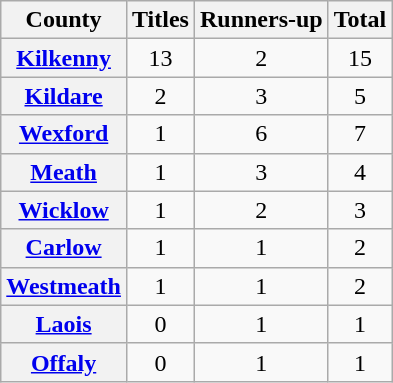<table class="wikitable plainrowheaders sortable">
<tr>
<th scope="col">County</th>
<th scope="col">Titles</th>
<th scope="col">Runners-up</th>
<th scope="col">Total</th>
</tr>
<tr align="center">
<th scope="row"> <a href='#'>Kilkenny</a></th>
<td>13</td>
<td>2</td>
<td>15</td>
</tr>
<tr align="center">
<th scope="row"> <a href='#'>Kildare</a></th>
<td>2</td>
<td>3</td>
<td>5</td>
</tr>
<tr align="center">
<th scope="row"> <a href='#'>Wexford</a></th>
<td>1</td>
<td>6</td>
<td>7</td>
</tr>
<tr align="center">
<th scope="row"> <a href='#'>Meath</a></th>
<td>1</td>
<td>3</td>
<td>4</td>
</tr>
<tr align="center">
<th scope="row"> <a href='#'>Wicklow</a></th>
<td>1</td>
<td>2</td>
<td>3</td>
</tr>
<tr align="center">
<th scope="row"> <a href='#'>Carlow</a></th>
<td>1</td>
<td>1</td>
<td>2</td>
</tr>
<tr align="center">
<th scope="row"> <a href='#'>Westmeath</a></th>
<td>1</td>
<td>1</td>
<td>2</td>
</tr>
<tr align="center">
<th scope="row"> <a href='#'>Laois</a></th>
<td>0</td>
<td>1</td>
<td>1</td>
</tr>
<tr align="center">
<th scope="row"> <a href='#'>Offaly</a></th>
<td>0</td>
<td>1</td>
<td>1</td>
</tr>
</table>
